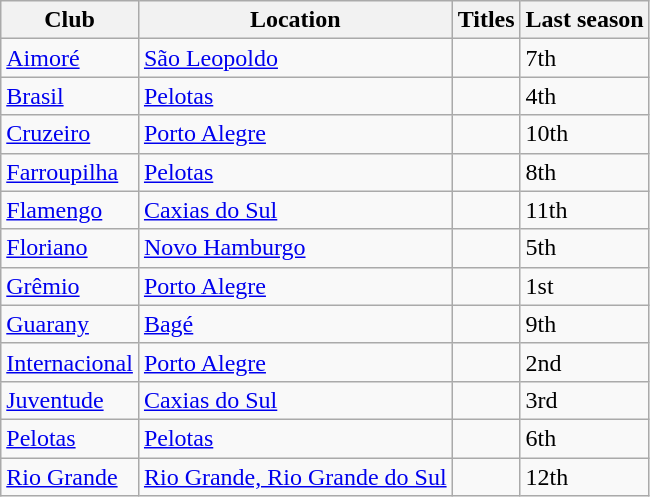<table class="wikitable">
<tr>
<th>Club</th>
<th>Location</th>
<th>Titles</th>
<th>Last season</th>
</tr>
<tr>
<td><a href='#'>Aimoré</a></td>
<td><a href='#'>São Leopoldo</a></td>
<td></td>
<td>7th</td>
</tr>
<tr>
<td><a href='#'>Brasil</a></td>
<td><a href='#'>Pelotas</a></td>
<td></td>
<td>4th</td>
</tr>
<tr>
<td><a href='#'>Cruzeiro</a></td>
<td><a href='#'>Porto Alegre</a></td>
<td></td>
<td>10th</td>
</tr>
<tr>
<td><a href='#'>Farroupilha</a></td>
<td><a href='#'>Pelotas</a></td>
<td></td>
<td>8th</td>
</tr>
<tr>
<td><a href='#'>Flamengo</a></td>
<td><a href='#'>Caxias do Sul</a></td>
<td></td>
<td>11th</td>
</tr>
<tr>
<td><a href='#'>Floriano</a></td>
<td><a href='#'>Novo Hamburgo</a></td>
<td></td>
<td>5th</td>
</tr>
<tr>
<td><a href='#'>Grêmio</a></td>
<td><a href='#'>Porto Alegre</a></td>
<td></td>
<td>1st</td>
</tr>
<tr>
<td><a href='#'>Guarany</a></td>
<td><a href='#'>Bagé</a></td>
<td></td>
<td>9th</td>
</tr>
<tr>
<td><a href='#'>Internacional</a></td>
<td><a href='#'>Porto Alegre</a></td>
<td></td>
<td>2nd</td>
</tr>
<tr>
<td><a href='#'>Juventude</a></td>
<td><a href='#'>Caxias do Sul</a></td>
<td></td>
<td>3rd</td>
</tr>
<tr>
<td><a href='#'>Pelotas</a></td>
<td><a href='#'>Pelotas</a></td>
<td></td>
<td>6th</td>
</tr>
<tr>
<td><a href='#'>Rio Grande</a></td>
<td><a href='#'>Rio Grande, Rio Grande do Sul</a></td>
<td></td>
<td>12th</td>
</tr>
</table>
